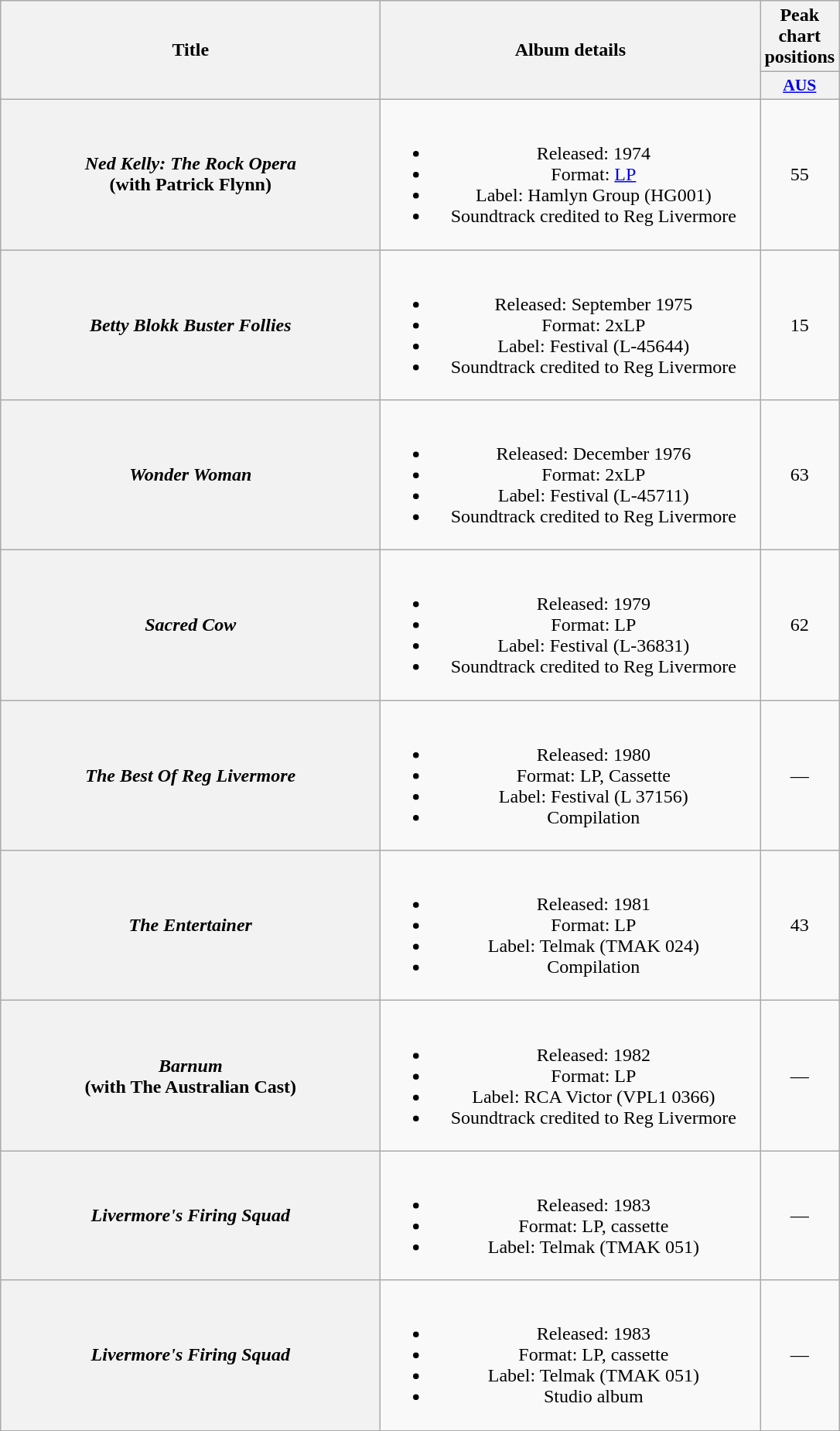<table class="wikitable plainrowheaders" style="text-align:center;" border="1">
<tr>
<th scope="col" rowspan="2" style="width:20em;">Title</th>
<th scope="col" rowspan="2" style="width:20em;">Album details</th>
<th scope="col" colspan="1">Peak chart positions</th>
</tr>
<tr>
<th scope="col" style="width:3em; font-size:90%"><a href='#'>AUS</a><br></th>
</tr>
<tr>
<th scope="row"><em>Ned Kelly: The Rock Opera</em> <br> (with Patrick Flynn)</th>
<td><br><ul><li>Released: 1974</li><li>Format: <a href='#'>LP</a></li><li>Label: Hamlyn Group (HG001)</li><li>Soundtrack credited to Reg Livermore</li></ul></td>
<td>55</td>
</tr>
<tr>
<th scope="row"><em>Betty Blokk Buster Follies</em></th>
<td><br><ul><li>Released: September 1975</li><li>Format: 2xLP</li><li>Label: Festival (L-45644)</li><li>Soundtrack credited to Reg Livermore</li></ul></td>
<td>15</td>
</tr>
<tr>
<th scope="row"><em>Wonder Woman</em></th>
<td><br><ul><li>Released: December 1976</li><li>Format: 2xLP</li><li>Label: Festival (L-45711)</li><li>Soundtrack credited to Reg Livermore</li></ul></td>
<td>63</td>
</tr>
<tr>
<th scope="row"><em>Sacred Cow</em></th>
<td><br><ul><li>Released: 1979</li><li>Format: LP</li><li>Label: Festival (L-36831)</li><li>Soundtrack credited to Reg Livermore</li></ul></td>
<td>62</td>
</tr>
<tr>
<th scope="row"><em>The Best Of Reg Livermore</em></th>
<td><br><ul><li>Released: 1980</li><li>Format: LP, Cassette</li><li>Label: Festival (L 37156)</li><li>Compilation</li></ul></td>
<td>—</td>
</tr>
<tr>
<th scope="row"><em>The Entertainer </em></th>
<td><br><ul><li>Released: 1981</li><li>Format: LP</li><li>Label: Telmak (TMAK 024)</li><li>Compilation</li></ul></td>
<td>43</td>
</tr>
<tr>
<th scope="row"><em> Barnum</em> <br> (with The Australian Cast)</th>
<td><br><ul><li>Released: 1982</li><li>Format: LP</li><li>Label: RCA Victor (VPL1 0366)</li><li>Soundtrack credited to Reg Livermore</li></ul></td>
<td>—</td>
</tr>
<tr>
<th scope="row"><em>Livermore's Firing Squad</em></th>
<td><br><ul><li>Released: 1983</li><li>Format: LP, cassette</li><li>Label: Telmak (TMAK 051)</li></ul></td>
<td>—</td>
</tr>
<tr>
<th scope="row"><em>Livermore's Firing Squad</em></th>
<td><br><ul><li>Released: 1983</li><li>Format: LP, cassette</li><li>Label: Telmak (TMAK 051)</li><li>Studio album</li></ul></td>
<td>—</td>
</tr>
</table>
